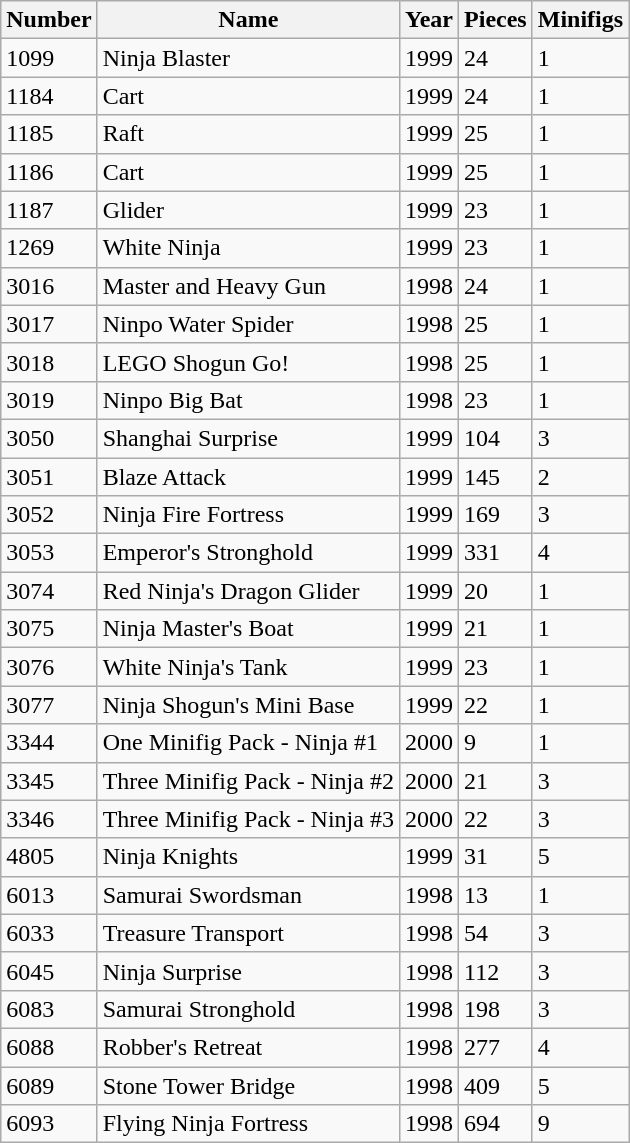<table class="wikitable sortable">
<tr>
<th>Number</th>
<th>Name</th>
<th>Year</th>
<th>Pieces</th>
<th>Minifigs</th>
</tr>
<tr>
<td>1099</td>
<td>Ninja Blaster</td>
<td>1999</td>
<td>24</td>
<td>1</td>
</tr>
<tr>
<td>1184</td>
<td>Cart</td>
<td>1999</td>
<td>24</td>
<td>1</td>
</tr>
<tr>
<td>1185</td>
<td>Raft</td>
<td>1999</td>
<td>25</td>
<td>1</td>
</tr>
<tr>
<td>1186</td>
<td>Cart</td>
<td>1999</td>
<td>25</td>
<td>1</td>
</tr>
<tr>
<td>1187</td>
<td>Glider</td>
<td>1999</td>
<td>23</td>
<td>1</td>
</tr>
<tr>
<td>1269</td>
<td>White Ninja</td>
<td>1999</td>
<td>23</td>
<td>1</td>
</tr>
<tr>
<td>3016</td>
<td>Master and Heavy Gun</td>
<td>1998</td>
<td>24</td>
<td>1</td>
</tr>
<tr>
<td>3017</td>
<td>Ninpo Water Spider</td>
<td>1998</td>
<td>25</td>
<td>1</td>
</tr>
<tr>
<td>3018</td>
<td>LEGO Shogun Go!</td>
<td>1998</td>
<td>25</td>
<td>1</td>
</tr>
<tr>
<td>3019</td>
<td>Ninpo Big Bat</td>
<td>1998</td>
<td>23</td>
<td>1</td>
</tr>
<tr>
<td>3050</td>
<td>Shanghai Surprise</td>
<td>1999</td>
<td>104</td>
<td>3</td>
</tr>
<tr>
<td>3051</td>
<td>Blaze Attack</td>
<td>1999</td>
<td>145</td>
<td>2</td>
</tr>
<tr>
<td>3052</td>
<td>Ninja Fire Fortress</td>
<td>1999</td>
<td>169</td>
<td>3</td>
</tr>
<tr>
<td>3053</td>
<td>Emperor's Stronghold</td>
<td>1999</td>
<td>331</td>
<td>4</td>
</tr>
<tr>
<td>3074</td>
<td>Red Ninja's Dragon Glider</td>
<td>1999</td>
<td>20</td>
<td>1</td>
</tr>
<tr>
<td>3075</td>
<td>Ninja Master's Boat</td>
<td>1999</td>
<td>21</td>
<td>1</td>
</tr>
<tr>
<td>3076</td>
<td>White Ninja's Tank</td>
<td>1999</td>
<td>23</td>
<td>1</td>
</tr>
<tr>
<td>3077</td>
<td>Ninja Shogun's Mini Base</td>
<td>1999</td>
<td>22</td>
<td>1</td>
</tr>
<tr>
<td>3344</td>
<td>One Minifig Pack - Ninja #1</td>
<td>2000</td>
<td>9</td>
<td>1</td>
</tr>
<tr>
<td>3345</td>
<td>Three Minifig Pack - Ninja #2</td>
<td>2000</td>
<td>21</td>
<td>3</td>
</tr>
<tr>
<td>3346</td>
<td>Three Minifig Pack - Ninja #3</td>
<td>2000</td>
<td>22</td>
<td>3</td>
</tr>
<tr>
<td>4805</td>
<td>Ninja Knights</td>
<td>1999</td>
<td>31</td>
<td>5</td>
</tr>
<tr>
<td>6013</td>
<td>Samurai Swordsman</td>
<td>1998</td>
<td>13</td>
<td>1</td>
</tr>
<tr>
<td>6033</td>
<td>Treasure Transport</td>
<td>1998</td>
<td>54</td>
<td>3</td>
</tr>
<tr>
<td>6045</td>
<td>Ninja Surprise</td>
<td>1998</td>
<td>112</td>
<td>3</td>
</tr>
<tr>
<td>6083</td>
<td>Samurai Stronghold</td>
<td>1998</td>
<td>198</td>
<td>3</td>
</tr>
<tr>
<td>6088</td>
<td>Robber's Retreat</td>
<td>1998</td>
<td>277</td>
<td>4</td>
</tr>
<tr>
<td>6089</td>
<td>Stone Tower Bridge</td>
<td>1998</td>
<td>409</td>
<td>5</td>
</tr>
<tr>
<td>6093</td>
<td>Flying Ninja Fortress</td>
<td>1998</td>
<td>694</td>
<td>9</td>
</tr>
</table>
